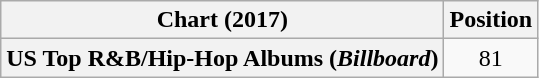<table class="wikitable plainrowheaders" style="text-align:center">
<tr>
<th scope="col">Chart (2017)</th>
<th scope="col">Position</th>
</tr>
<tr>
<th scope="row">US Top R&B/Hip-Hop Albums (<em>Billboard</em>)</th>
<td>81</td>
</tr>
</table>
